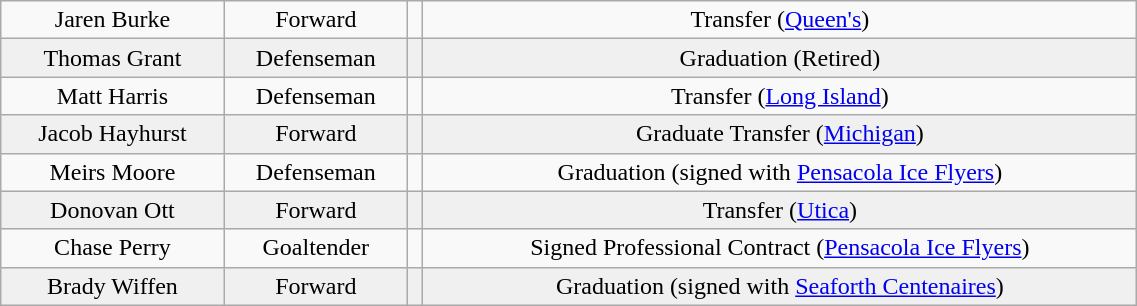<table class="wikitable" width="60%">
<tr align="center" bgcolor="">
<td>Jaren Burke</td>
<td>Forward</td>
<td></td>
<td>Transfer (<a href='#'>Queen's</a>)</td>
</tr>
<tr align="center" bgcolor="f0f0f0">
<td>Thomas Grant</td>
<td>Defenseman</td>
<td></td>
<td>Graduation (Retired)</td>
</tr>
<tr align="center" bgcolor="">
<td>Matt Harris</td>
<td>Defenseman</td>
<td></td>
<td>Transfer (<a href='#'>Long Island</a>)</td>
</tr>
<tr align="center" bgcolor="f0f0f0">
<td>Jacob Hayhurst</td>
<td>Forward</td>
<td></td>
<td>Graduate Transfer (<a href='#'>Michigan</a>)</td>
</tr>
<tr align="center" bgcolor="">
<td>Meirs Moore</td>
<td>Defenseman</td>
<td></td>
<td>Graduation (signed with <a href='#'>Pensacola Ice Flyers</a>)</td>
</tr>
<tr align="center" bgcolor="f0f0f0">
<td>Donovan Ott</td>
<td>Forward</td>
<td></td>
<td>Transfer (<a href='#'>Utica</a>)</td>
</tr>
<tr align="center" bgcolor="">
<td>Chase Perry</td>
<td>Goaltender</td>
<td></td>
<td>Signed Professional Contract (<a href='#'>Pensacola Ice Flyers</a>)</td>
</tr>
<tr align="center" bgcolor="f0f0f0">
<td>Brady Wiffen</td>
<td>Forward</td>
<td></td>
<td>Graduation (signed with <a href='#'>Seaforth Centenaires</a>)</td>
</tr>
</table>
